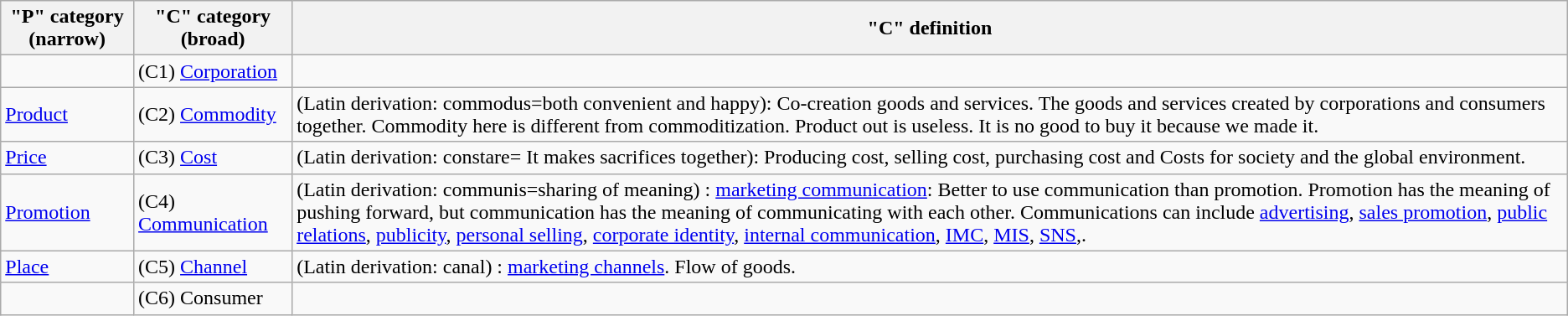<table class="wikitable">
<tr>
<th>"P" category (narrow)</th>
<th>"C" category (broad)</th>
<th>"C" definition</th>
</tr>
<tr>
<td></td>
<td>(C1) <a href='#'>Corporation</a></td>
<td></td>
</tr>
<tr>
<td><a href='#'>Product</a></td>
<td>(C2) <a href='#'>Commodity</a></td>
<td>(Latin derivation: commodus=both convenient and happy): Co-creation goods and services. The goods and services created by corporations and consumers together. Commodity here is different from commoditization. Product out is useless. It is no good to buy it because we made it.</td>
</tr>
<tr>
<td><a href='#'>Price</a></td>
<td>(C3) <a href='#'>Cost</a></td>
<td>(Latin derivation: constare= It makes sacrifices together): Producing cost, selling cost, purchasing cost and Costs for society and the global environment.</td>
</tr>
<tr>
<td><a href='#'>Promotion</a></td>
<td>(C4) <a href='#'>Communication</a></td>
<td>(Latin derivation: communis=sharing of meaning) : <a href='#'>marketing communication</a>: Better to use communication than promotion. Promotion has the meaning of pushing forward, but communication has the meaning of communicating with each other. Communications can include <a href='#'>advertising</a>, <a href='#'>sales promotion</a>, <a href='#'>public relations</a>, <a href='#'>publicity</a>, <a href='#'>personal selling</a>, <a href='#'>corporate identity</a>, <a href='#'>internal communication</a>, <a href='#'>IMC</a>, <a href='#'>MIS</a>, <a href='#'>SNS</a>,.</td>
</tr>
<tr>
<td><a href='#'>Place</a></td>
<td>(C5) <a href='#'>Channel</a></td>
<td>(Latin derivation: canal) : <a href='#'>marketing channels</a>. Flow of goods.</td>
</tr>
<tr>
<td></td>
<td>(C6) Consumer</td>
<td></td>
</tr>
</table>
